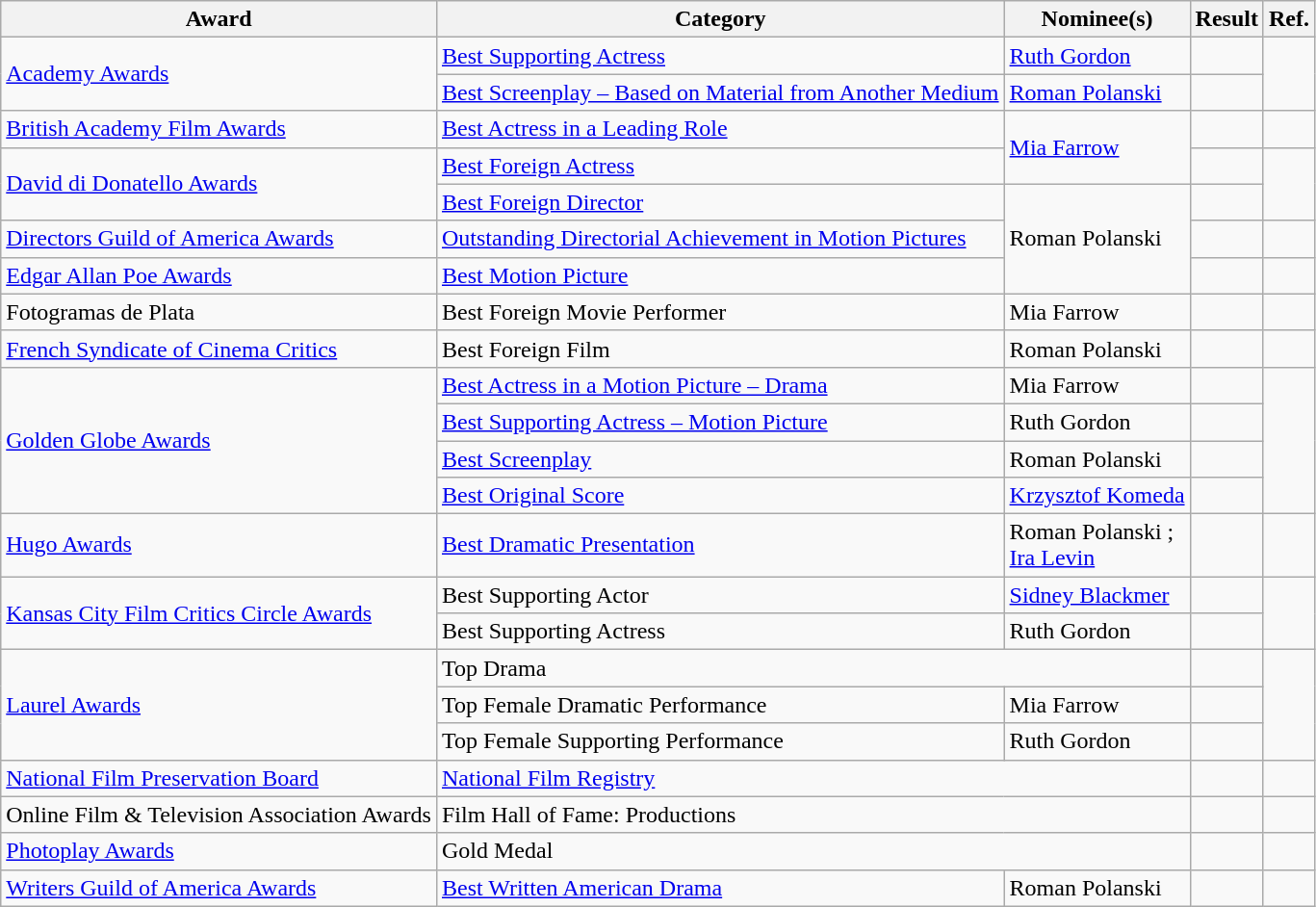<table class="wikitable plainrowheaders">
<tr>
<th>Award</th>
<th>Category</th>
<th>Nominee(s)</th>
<th>Result</th>
<th>Ref.</th>
</tr>
<tr>
<td rowspan="2"><a href='#'>Academy Awards</a></td>
<td><a href='#'>Best Supporting Actress</a></td>
<td><a href='#'>Ruth Gordon</a></td>
<td></td>
<td align="center" rowspan="2"></td>
</tr>
<tr>
<td><a href='#'>Best Screenplay – Based on Material from Another Medium</a></td>
<td><a href='#'>Roman Polanski</a></td>
<td></td>
</tr>
<tr>
<td><a href='#'>British Academy Film Awards</a></td>
<td><a href='#'>Best Actress in a Leading Role</a></td>
<td rowspan="2"><a href='#'>Mia Farrow</a></td>
<td></td>
<td align="center"></td>
</tr>
<tr>
<td rowspan="2"><a href='#'>David di Donatello Awards</a></td>
<td><a href='#'>Best Foreign Actress</a></td>
<td></td>
<td align="center" rowspan="2"></td>
</tr>
<tr>
<td><a href='#'>Best Foreign Director</a></td>
<td rowspan="3">Roman Polanski</td>
<td></td>
</tr>
<tr>
<td><a href='#'>Directors Guild of America Awards</a></td>
<td><a href='#'>Outstanding Directorial Achievement in Motion Pictures</a></td>
<td></td>
<td align="center"></td>
</tr>
<tr>
<td><a href='#'>Edgar Allan Poe Awards</a></td>
<td><a href='#'>Best Motion Picture</a></td>
<td></td>
<td align="center"></td>
</tr>
<tr>
<td>Fotogramas de Plata</td>
<td>Best Foreign Movie Performer</td>
<td>Mia Farrow</td>
<td></td>
<td align="center"></td>
</tr>
<tr>
<td><a href='#'>French Syndicate of Cinema Critics</a></td>
<td>Best Foreign Film</td>
<td>Roman Polanski</td>
<td></td>
<td align="center"></td>
</tr>
<tr>
<td rowspan="4"><a href='#'>Golden Globe Awards</a></td>
<td><a href='#'>Best Actress in a Motion Picture – Drama</a></td>
<td>Mia Farrow</td>
<td></td>
<td align="center" rowspan="4"></td>
</tr>
<tr>
<td><a href='#'>Best Supporting Actress – Motion Picture</a></td>
<td>Ruth Gordon</td>
<td></td>
</tr>
<tr>
<td><a href='#'>Best Screenplay</a></td>
<td>Roman Polanski</td>
<td></td>
</tr>
<tr>
<td><a href='#'>Best Original Score</a></td>
<td><a href='#'>Krzysztof Komeda</a></td>
<td></td>
</tr>
<tr>
<td><a href='#'>Hugo Awards</a></td>
<td><a href='#'>Best Dramatic Presentation</a></td>
<td>Roman Polanski ; <br> <a href='#'>Ira Levin</a> </td>
<td></td>
<td align="center"></td>
</tr>
<tr>
<td rowspan="2"><a href='#'>Kansas City Film Critics Circle Awards</a></td>
<td>Best Supporting Actor</td>
<td><a href='#'>Sidney Blackmer</a></td>
<td></td>
<td align="center" rowspan="2"></td>
</tr>
<tr>
<td>Best Supporting Actress</td>
<td>Ruth Gordon</td>
<td></td>
</tr>
<tr>
<td rowspan="3"><a href='#'>Laurel Awards</a></td>
<td colspan="2">Top Drama</td>
<td></td>
<td align="center" rowspan="3"></td>
</tr>
<tr>
<td>Top Female Dramatic Performance</td>
<td>Mia Farrow</td>
<td></td>
</tr>
<tr>
<td>Top Female Supporting Performance</td>
<td>Ruth Gordon</td>
<td></td>
</tr>
<tr>
<td><a href='#'>National Film Preservation Board</a></td>
<td colspan="2"><a href='#'>National Film Registry</a></td>
<td></td>
<td align="center"></td>
</tr>
<tr>
<td>Online Film & Television Association Awards</td>
<td colspan="2">Film Hall of Fame: Productions</td>
<td></td>
<td align="center"></td>
</tr>
<tr>
<td><a href='#'>Photoplay Awards</a></td>
<td colspan="2">Gold Medal</td>
<td></td>
<td align="center"></td>
</tr>
<tr>
<td><a href='#'>Writers Guild of America Awards</a></td>
<td><a href='#'>Best Written American Drama</a></td>
<td>Roman Polanski</td>
<td></td>
<td align="center"></td>
</tr>
</table>
